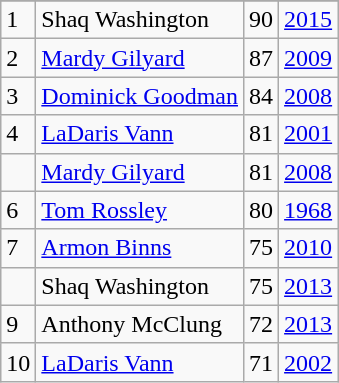<table class="wikitable">
<tr>
</tr>
<tr>
<td>1</td>
<td>Shaq Washington</td>
<td>90</td>
<td><a href='#'>2015</a></td>
</tr>
<tr>
<td>2</td>
<td><a href='#'>Mardy Gilyard</a></td>
<td>87</td>
<td><a href='#'>2009</a></td>
</tr>
<tr>
<td>3</td>
<td><a href='#'>Dominick Goodman</a></td>
<td>84</td>
<td><a href='#'>2008</a></td>
</tr>
<tr>
<td>4</td>
<td><a href='#'>LaDaris Vann</a></td>
<td>81</td>
<td><a href='#'>2001</a></td>
</tr>
<tr>
<td></td>
<td><a href='#'>Mardy Gilyard</a></td>
<td>81</td>
<td><a href='#'>2008</a></td>
</tr>
<tr>
<td>6</td>
<td><a href='#'>Tom Rossley</a></td>
<td>80</td>
<td><a href='#'>1968</a></td>
</tr>
<tr>
<td>7</td>
<td><a href='#'>Armon Binns</a></td>
<td>75</td>
<td><a href='#'>2010</a></td>
</tr>
<tr>
<td></td>
<td>Shaq Washington</td>
<td>75</td>
<td><a href='#'>2013</a></td>
</tr>
<tr>
<td>9</td>
<td>Anthony McClung</td>
<td>72</td>
<td><a href='#'>2013</a></td>
</tr>
<tr>
<td>10</td>
<td><a href='#'>LaDaris Vann</a></td>
<td>71</td>
<td><a href='#'>2002</a></td>
</tr>
</table>
